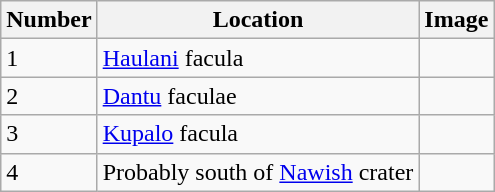<table class="wikitable sortable">
<tr>
<th class="unsortable">Number</th>
<th class="unsortable">Location</th>
<th class="unsortable">Image</th>
</tr>
<tr>
<td>1</td>
<td><a href='#'>Haulani</a> facula</td>
<td></td>
</tr>
<tr>
<td>2</td>
<td><a href='#'>Dantu</a> faculae</td>
<td></td>
</tr>
<tr>
<td>3</td>
<td><a href='#'>Kupalo</a> facula</td>
<td></td>
</tr>
<tr>
<td>4</td>
<td>Probably south of <a href='#'>Nawish</a> crater</td>
</tr>
</table>
